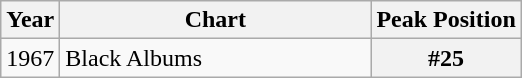<table class="wikitable">
<tr>
<th align="left">Year</th>
<th align="left" width="200">Chart</th>
<th align="left">Peak Position</th>
</tr>
<tr>
<td align="left">1967</td>
<td align="left">Black Albums</td>
<th align="left">#25</th>
</tr>
</table>
